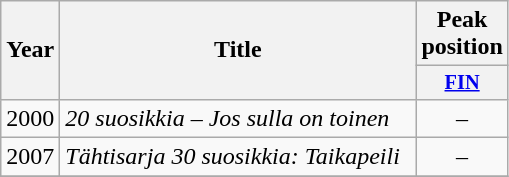<table class="wikitable">
<tr>
<th rowspan="2">Year</th>
<th rowspan="2" style="width:230px;">Title</th>
<th colspan="2">Peak<br>position</th>
</tr>
<tr>
<th style="width;font-size:85%"><a href='#'>FIN</a><br></th>
</tr>
<tr>
<td>2000</td>
<td><em>20 suosikkia – Jos sulla on toinen</em></td>
<td style="text-align:center;">–</td>
</tr>
<tr>
<td>2007</td>
<td><em>Tähtisarja 30 suosikkia: Taikapeili</em></td>
<td style="text-align:center;">–</td>
</tr>
<tr>
</tr>
</table>
